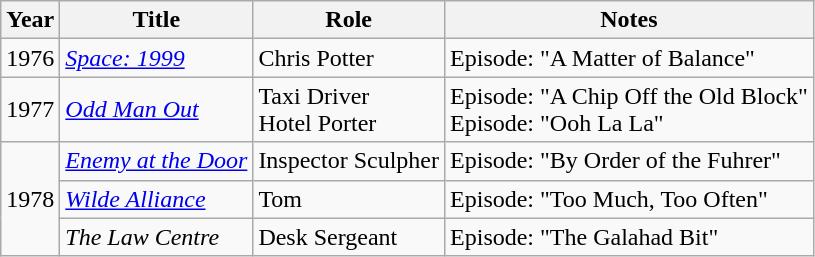<table class="wikitable sortable">
<tr>
<th>Year</th>
<th>Title</th>
<th>Role</th>
<th class="wikitable unsortable">Notes</th>
</tr>
<tr>
<td>1976</td>
<td><em><a href='#'>Space: 1999</a></em></td>
<td>Chris Potter</td>
<td>Episode: "A Matter of Balance"</td>
</tr>
<tr>
<td>1977</td>
<td><em><a href='#'>Odd Man Out</a></em></td>
<td>Taxi Driver<br>Hotel Porter</td>
<td>Episode: "A Chip Off the Old Block"<br>Episode: "Ooh La La"</td>
</tr>
<tr>
<td rowspan="3">1978</td>
<td><em><a href='#'>Enemy at the Door</a></em></td>
<td>Inspector Sculpher</td>
<td>Episode: "By Order of the Fuhrer"</td>
</tr>
<tr>
<td><em><a href='#'>Wilde Alliance</a></em></td>
<td>Tom</td>
<td>Episode: "Too Much, Too Often"</td>
</tr>
<tr>
<td><em>The Law Centre</em></td>
<td>Desk Sergeant</td>
<td>Episode: "The Galahad Bit"</td>
</tr>
</table>
